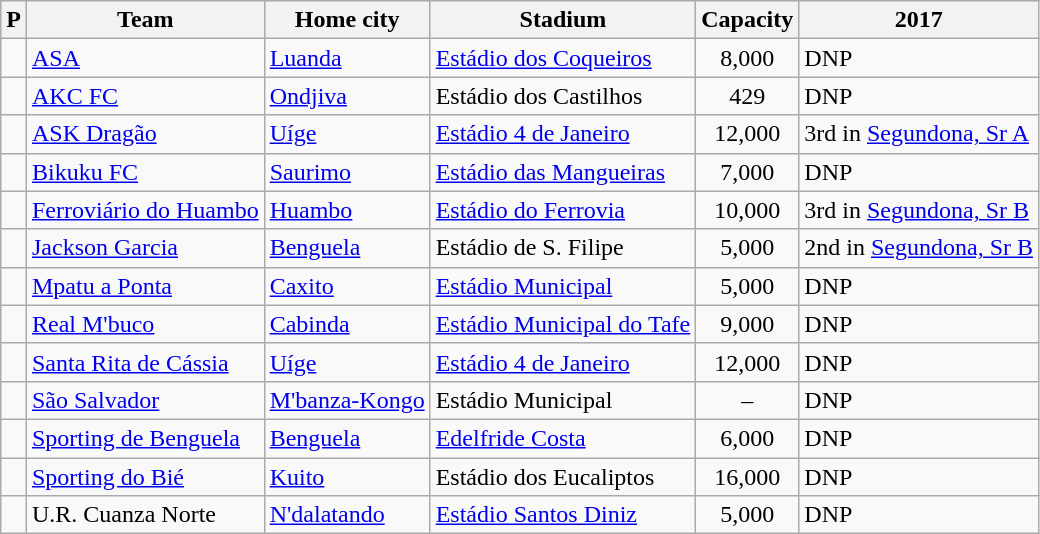<table class="wikitable sortable">
<tr>
<th>P</th>
<th>Team</th>
<th>Home city</th>
<th>Stadium</th>
<th>Capacity</th>
<th>2017</th>
</tr>
<tr>
<td></td>
<td><a href='#'>ASA</a></td>
<td><a href='#'>Luanda</a></td>
<td><a href='#'>Estádio dos Coqueiros</a></td>
<td align="center">8,000</td>
<td data-sort-value="7">DNP</td>
</tr>
<tr>
<td></td>
<td><a href='#'>AKC FC</a></td>
<td><a href='#'>Ondjiva</a></td>
<td>Estádio dos Castilhos</td>
<td align="center">429</td>
<td data-sort-value="7">DNP</td>
</tr>
<tr>
<td></td>
<td><a href='#'>ASK Dragão</a></td>
<td><a href='#'>Uíge</a></td>
<td><a href='#'>Estádio 4 de Janeiro</a></td>
<td align="center">12,000</td>
<td data-sort-value="4">3rd in <a href='#'>Segundona, Sr A</a></td>
</tr>
<tr>
<td></td>
<td><a href='#'>Bikuku FC</a></td>
<td><a href='#'>Saurimo</a></td>
<td><a href='#'>Estádio das Mangueiras</a></td>
<td align="center">7,000</td>
<td data-sort-value="7">DNP</td>
</tr>
<tr>
<td></td>
<td><a href='#'>Ferroviário do Huambo</a></td>
<td><a href='#'>Huambo</a></td>
<td><a href='#'>Estádio do Ferrovia</a></td>
<td align="center">10,000</td>
<td data-sort-value="4">3rd in <a href='#'>Segundona, Sr B</a></td>
</tr>
<tr>
<td></td>
<td><a href='#'>Jackson Garcia</a></td>
<td><a href='#'>Benguela</a></td>
<td>Estádio de S. Filipe</td>
<td align="center">5,000</td>
<td data-sort-value="5">2nd in <a href='#'>Segundona, Sr B</a></td>
</tr>
<tr>
<td></td>
<td><a href='#'>Mpatu a Ponta</a></td>
<td><a href='#'>Caxito</a></td>
<td><a href='#'>Estádio Municipal</a></td>
<td align="center">5,000</td>
<td data-sort-value="7">DNP</td>
</tr>
<tr>
<td></td>
<td><a href='#'>Real M'buco</a></td>
<td><a href='#'>Cabinda</a></td>
<td><a href='#'>Estádio Municipal do Tafe</a></td>
<td align="center">9,000</td>
<td data-sort-value="7">DNP</td>
</tr>
<tr>
<td></td>
<td><a href='#'>Santa Rita de Cássia</a></td>
<td><a href='#'>Uíge</a></td>
<td><a href='#'>Estádio 4 de Janeiro</a></td>
<td align="center">12,000</td>
<td data-sort-value="7">DNP</td>
</tr>
<tr>
<td></td>
<td><a href='#'>São Salvador</a></td>
<td><a href='#'>M'banza-Kongo</a></td>
<td>Estádio Municipal</td>
<td align="center">–</td>
<td data-sort-value="7">DNP</td>
</tr>
<tr>
<td></td>
<td><a href='#'>Sporting de Benguela</a></td>
<td><a href='#'>Benguela</a></td>
<td><a href='#'>Edelfride Costa</a></td>
<td align="center">6,000</td>
<td data-sort-value="7">DNP</td>
</tr>
<tr>
<td></td>
<td><a href='#'>Sporting do Bié</a></td>
<td><a href='#'>Kuito</a></td>
<td>Estádio dos Eucaliptos</td>
<td align="center">16,000</td>
<td data-sort-value="7">DNP</td>
</tr>
<tr>
<td></td>
<td>U.R. Cuanza Norte</td>
<td><a href='#'>N'dalatando</a></td>
<td><a href='#'>Estádio Santos Diniz</a></td>
<td align="center">5,000</td>
<td data-sort-value="7">DNP</td>
</tr>
</table>
